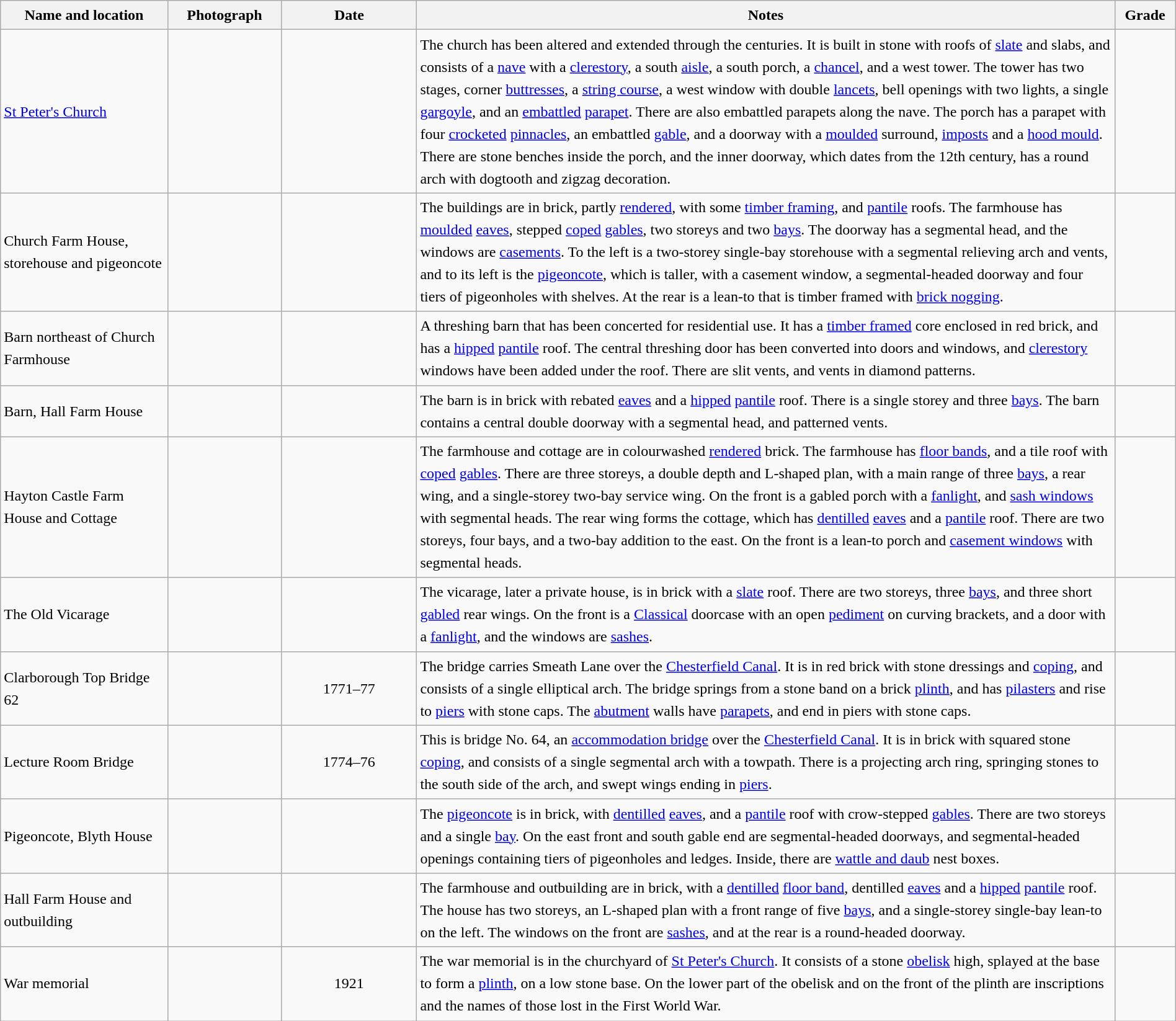<table class="wikitable sortable plainrowheaders" style="width:100%; border:0px; text-align:left; line-height:150%">
<tr>
<th scope="col"  style="width:150px">Name and location</th>
<th scope="col"  style="width:100px" class="unsortable">Photograph</th>
<th scope="col"  style="width:120px">Date</th>
<th scope="col"  style="width:650px" class="unsortable">Notes</th>
<th scope="col"  style="width:50px">Grade</th>
</tr>
<tr>
<td><a href='#'>St Peter's Church</a><br><small></small></td>
<td></td>
<td align="center"></td>
<td>The church has been altered and extended through the centuries.  It is built in stone with roofs of <a href='#'>slate</a> and slabs, and consists of a <a href='#'>nave</a> with a <a href='#'>clerestory</a>, a south <a href='#'>aisle</a>, a south porch, a <a href='#'>chancel</a>, and a west tower.  The tower has two stages, corner <a href='#'>buttresses</a>, a <a href='#'>string course</a>, a west window with double <a href='#'>lancets</a>, bell openings with two lights, a single <a href='#'>gargoyle</a>, and an <a href='#'>embattled</a> <a href='#'>parapet</a>.  There are also embattled parapets along the nave.  The porch has a parapet with four <a href='#'>crocketed</a> <a href='#'>pinnacles</a>, an embattled <a href='#'>gable</a>, and a doorway with a <a href='#'>moulded</a> surround, <a href='#'>imposts</a> and a <a href='#'>hood mould</a>.  There are stone benches inside the porch, and the inner doorway, which dates from the 12th century, has a round arch with dogtooth and zigzag decoration.</td>
<td align="center" ></td>
</tr>
<tr>
<td>Church Farm House, storehouse and pigeoncote<br><small></small></td>
<td></td>
<td align="center"></td>
<td>The buildings are in brick, partly <a href='#'>rendered</a>, with some <a href='#'>timber framing</a>, and <a href='#'>pantile</a> roofs.  The farmhouse has <a href='#'>moulded</a> <a href='#'>eaves</a>, stepped <a href='#'>coped</a> <a href='#'>gables</a>, two storeys and two <a href='#'>bays</a>.  The doorway has a segmental head, and the windows are <a href='#'>casements</a>.  To the left is a two-storey single-bay storehouse with a segmental relieving arch and vents, and to its left is the <a href='#'>pigeoncote</a>, which is taller, with a casement window, a segmental-headed doorway and four tiers of pigeonholes with shelves.  At the rear is a lean-to that is timber framed with <a href='#'>brick nogging</a>.</td>
<td align="center" ></td>
</tr>
<tr>
<td>Barn northeast of Church Farmhouse<br><small></small></td>
<td></td>
<td align="center"></td>
<td>A threshing barn that has been concerted for residential use.  It has a <a href='#'>timber framed</a> core enclosed in red brick, and has a <a href='#'>hipped</a> <a href='#'>pantile</a> roof.  The central threshing door has been converted into doors and windows, and <a href='#'>clerestory</a> windows have been added under the roof.  There are slit vents, and vents in diamond patterns.</td>
<td align="center" ></td>
</tr>
<tr>
<td>Barn, Hall Farm House<br><small></small></td>
<td></td>
<td align="center"></td>
<td>The barn is in brick with rebated <a href='#'>eaves</a> and a <a href='#'>hipped</a> <a href='#'>pantile</a> roof.  There is a single storey and three <a href='#'>bays</a>.  The barn contains a central double doorway with a segmental head, and patterned vents.</td>
<td align="center" ></td>
</tr>
<tr>
<td>Hayton Castle Farm House and Cottage<br><small></small></td>
<td></td>
<td align="center"></td>
<td>The farmhouse and cottage are in colourwashed <a href='#'>rendered</a> brick.  The farmhouse has <a href='#'>floor bands</a>, and a tile roof with <a href='#'>coped</a> <a href='#'>gables</a>.  There are three storeys, a double depth and L-shaped plan, with a main range of three <a href='#'>bays</a>, a rear wing, and a single-storey two-bay service wing.  On the front is a gabled porch with a <a href='#'>fanlight</a>, and <a href='#'>sash windows</a> with segmental heads.  The rear wing forms the cottage, which has <a href='#'>dentilled</a> <a href='#'>eaves</a> and a <a href='#'>pantile</a> roof.  There are two storeys, four bays, and a two-bay addition to the east.  On the front is a lean-to porch and <a href='#'>casement windows</a> with segmental heads.</td>
<td align="center" ></td>
</tr>
<tr>
<td>The Old Vicarage<br><small></small></td>
<td></td>
<td align="center"></td>
<td>The vicarage, later a private house, is in brick with a <a href='#'>slate</a> roof.  There are two storeys, three <a href='#'>bays</a>, and three short <a href='#'>gabled</a> rear wings.  On the front is a <a href='#'>Classical</a> doorcase with an open <a href='#'>pediment</a> on curving brackets, and a door with a <a href='#'>fanlight</a>, and the windows are <a href='#'>sashes</a>.</td>
<td align="center" ></td>
</tr>
<tr>
<td>Clarborough Top Bridge 62<br><small></small></td>
<td></td>
<td align="center">1771–77</td>
<td>The bridge carries Smeath Lane over the <a href='#'>Chesterfield Canal</a>. It is in red brick with stone dressings and <a href='#'>coping</a>, and consists of a single elliptical arch. The bridge springs from a stone band on a brick <a href='#'>plinth</a>, and has <a href='#'>pilasters</a> and rise to <a href='#'>piers</a> with stone caps.  The <a href='#'>abutment</a> walls have <a href='#'>parapets</a>, and end in piers with stone caps.</td>
<td align="center" ></td>
</tr>
<tr>
<td>Lecture Room Bridge<br><small></small></td>
<td></td>
<td align="center">1774–76</td>
<td>This is bridge No. 64, an <a href='#'>accommodation bridge</a> over the <a href='#'>Chesterfield Canal</a>.  It is in brick with squared stone <a href='#'>coping</a>, and consists of a single segmental arch with a towpath.  There is a projecting arch ring, springing stones to the south side of the arch, and swept wings ending in <a href='#'>piers</a>.</td>
<td align="center" ></td>
</tr>
<tr>
<td>Pigeoncote, Blyth House<br><small></small></td>
<td></td>
<td align="center"></td>
<td>The <a href='#'>pigeoncote</a> is in brick, with <a href='#'>dentilled</a> <a href='#'>eaves</a>, and a <a href='#'>pantile</a> roof with crow-stepped <a href='#'>gables</a>.  There are two storeys and a single <a href='#'>bay</a>.  On the east front and south gable end are segmental-headed doorways, and segmental-headed openings containing tiers of pigeonholes and ledges.  Inside, there are <a href='#'>wattle and daub</a> nest boxes.</td>
<td align="center" ></td>
</tr>
<tr>
<td>Hall Farm House and outbuilding<br><small></small></td>
<td></td>
<td align="center"></td>
<td>The farmhouse and outbuilding are in brick, with a <a href='#'>dentilled</a> <a href='#'>floor band</a>, dentilled <a href='#'>eaves</a> and a <a href='#'>hipped</a> <a href='#'>pantile</a> roof.  The house has two storeys, an L-shaped plan with a front range of five <a href='#'>bays</a>, and a single-storey single-bay lean-to on the left.  The windows on the front are <a href='#'>sashes</a>, and at the rear is a round-headed doorway.</td>
<td align="center" ></td>
</tr>
<tr>
<td>War memorial<br><small></small></td>
<td></td>
<td align="center">1921</td>
<td>The war memorial is in the churchyard of <a href='#'>St Peter's Church</a>.  It consists of a stone <a href='#'>obelisk</a>  high, splayed at the base to form a <a href='#'>plinth</a>, on a low stone base.  On the lower part of the obelisk and on the front of the plinth are inscriptions and the names of those lost in the First World War.</td>
<td align="center" ></td>
</tr>
<tr>
</tr>
</table>
